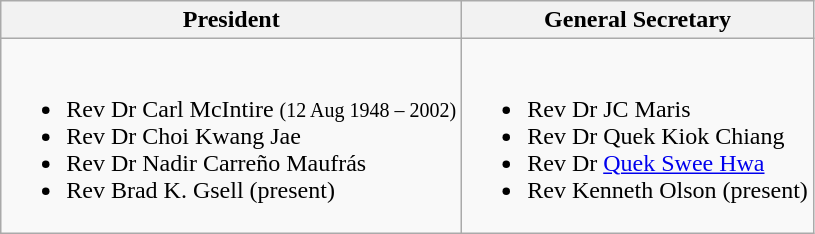<table class="wikitable">
<tr>
<th>President</th>
<th>General Secretary</th>
</tr>
<tr>
<td><br><ul><li>Rev Dr Carl McIntire <small>(12 Aug 1948 – 2002)</small></li><li>Rev Dr Choi Kwang Jae</li><li>Rev Dr Nadir Carreño Maufrás</li><li>Rev Brad K. Gsell (present)</li></ul></td>
<td><br><ul><li>Rev Dr JC Maris</li><li>Rev Dr Quek Kiok Chiang</li><li>Rev Dr <a href='#'>Quek Swee Hwa</a></li><li>Rev Kenneth Olson (present)</li></ul></td>
</tr>
</table>
